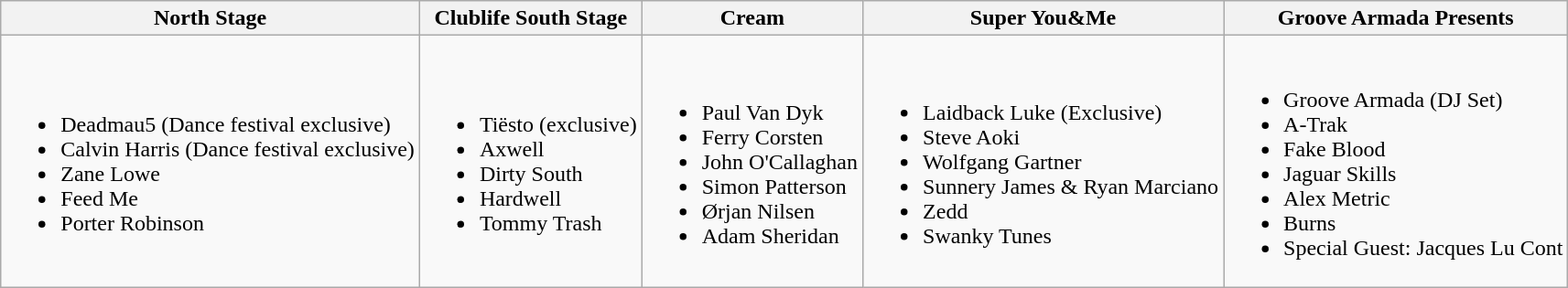<table class="wikitable">
<tr>
<th>North Stage</th>
<th>Clublife South Stage</th>
<th>Cream</th>
<th>Super You&Me</th>
<th>Groove Armada Presents</th>
</tr>
<tr>
<td><br><ul><li>Deadmau5 (Dance festival exclusive)</li><li>Calvin Harris (Dance festival exclusive)</li><li>Zane Lowe</li><li>Feed Me</li><li>Porter Robinson</li></ul></td>
<td><br><ul><li>Tiësto (exclusive)</li><li>Axwell</li><li>Dirty South</li><li>Hardwell</li><li>Tommy Trash</li></ul></td>
<td><br><ul><li>Paul Van Dyk</li><li>Ferry Corsten</li><li>John O'Callaghan</li><li>Simon Patterson</li><li>Ørjan Nilsen</li><li>Adam Sheridan</li></ul></td>
<td><br><ul><li>Laidback Luke (Exclusive)</li><li>Steve Aoki</li><li>Wolfgang Gartner</li><li>Sunnery James & Ryan Marciano</li><li>Zedd</li><li>Swanky Tunes</li></ul></td>
<td><br><ul><li>Groove Armada (DJ Set)</li><li>A-Trak</li><li>Fake Blood</li><li>Jaguar Skills</li><li>Alex Metric</li><li>Burns</li><li>Special Guest: Jacques Lu Cont</li></ul></td>
</tr>
</table>
